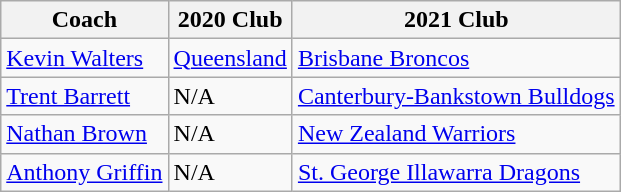<table class="wikitable sortable">
<tr>
<th>Coach</th>
<th>2020 Club</th>
<th>2021 Club</th>
</tr>
<tr>
<td><a href='#'>Kevin Walters</a></td>
<td> <a href='#'>Queensland</a></td>
<td> <a href='#'>Brisbane Broncos</a></td>
</tr>
<tr>
<td><a href='#'>Trent Barrett</a></td>
<td>N/A</td>
<td> <a href='#'>Canterbury-Bankstown Bulldogs</a></td>
</tr>
<tr>
<td><a href='#'>Nathan Brown</a></td>
<td>N/A</td>
<td> <a href='#'>New Zealand Warriors</a></td>
</tr>
<tr>
<td><a href='#'>Anthony Griffin</a></td>
<td>N/A</td>
<td> <a href='#'>St. George Illawarra Dragons</a></td>
</tr>
</table>
